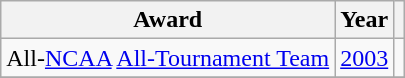<table class="wikitable">
<tr>
<th>Award</th>
<th>Year</th>
<th></th>
</tr>
<tr>
<td>All-<a href='#'>NCAA</a> <a href='#'>All-Tournament Team</a></td>
<td><a href='#'>2003</a></td>
<td></td>
</tr>
<tr>
</tr>
</table>
